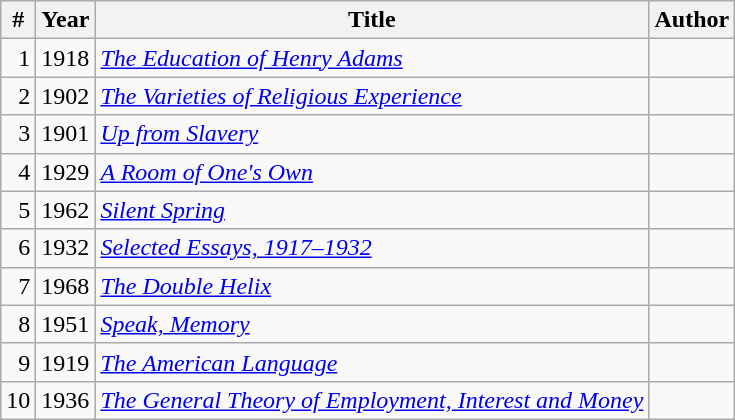<table class="wikitable sortable">
<tr>
<th>#</th>
<th>Year</th>
<th>Title</th>
<th>Author</th>
</tr>
<tr>
<td align="right">1</td>
<td>1918</td>
<td><em><a href='#'>The Education of Henry Adams</a></em></td>
<td></td>
</tr>
<tr style="text-align:left;">
<td align="right">2</td>
<td>1902</td>
<td><em><a href='#'>The Varieties of Religious Experience</a></em></td>
<td></td>
</tr>
<tr style="text-align:left;">
<td align="right">3</td>
<td>1901</td>
<td><em><a href='#'>Up from Slavery</a></em></td>
<td></td>
</tr>
<tr style="text-align:left;">
<td align="right">4</td>
<td>1929</td>
<td><em><a href='#'>A Room of One's Own</a></em></td>
<td></td>
</tr>
<tr style="text-align:left;">
<td align="right">5</td>
<td>1962</td>
<td><em><a href='#'>Silent Spring</a></em></td>
<td></td>
</tr>
<tr style="text-align:left;">
<td align="right">6</td>
<td>1932</td>
<td><em><a href='#'>Selected Essays, 1917–1932</a></em></td>
<td></td>
</tr>
<tr style="text-align:left;">
<td align="right">7</td>
<td>1968</td>
<td><em><a href='#'>The Double Helix</a></em></td>
<td></td>
</tr>
<tr style="text-align:left;">
<td align="right">8</td>
<td>1951</td>
<td><em><a href='#'>Speak, Memory</a></em></td>
<td></td>
</tr>
<tr style="text-align:left;">
<td align="right">9</td>
<td>1919</td>
<td><em><a href='#'>The American Language</a></em></td>
<td></td>
</tr>
<tr style="text-align:left;">
<td align="right">10</td>
<td>1936</td>
<td><em><a href='#'>The General Theory of Employment, Interest and Money</a></em></td>
<td></td>
</tr>
</table>
